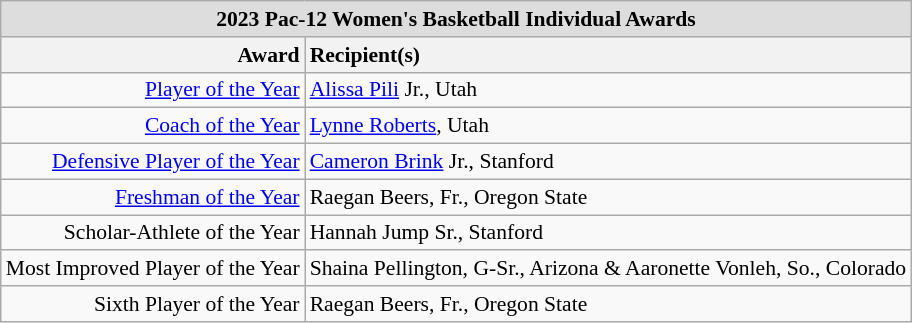<table class="wikitable" style="white-space:nowrap; font-size:90%;">
<tr>
<td colspan="8" style="text-align:center; background:#ddd;"><strong>2023 Pac-12 Women's Basketball Individual Awards</strong></td>
</tr>
<tr>
<th style="text-align:right;">Award</th>
<th style="text-align:left;">Recipient(s)</th>
</tr>
<tr>
<td style="text-align:right;"><a href='#'>Player of the Year</a></td>
<td style="text-align:left;"><a href='#'>Alissa Pili</a> Jr., Utah</td>
</tr>
<tr>
<td style="text-align:right;"><a href='#'>Coach of the Year</a></td>
<td style="text-align:left;"><a href='#'>Lynne Roberts</a>, Utah</td>
</tr>
<tr>
<td style="text-align:right;"><a href='#'>Defensive Player of the Year</a></td>
<td style="text-align:left;"><a href='#'>Cameron Brink</a> Jr., Stanford</td>
</tr>
<tr>
<td style="text-align:right;"><a href='#'>Freshman of the Year</a></td>
<td style="text-align:left;">Raegan Beers, Fr., Oregon State</td>
</tr>
<tr>
<td style="text-align:right;">Scholar-Athlete of the Year</td>
<td style="text-align:left;">Hannah Jump Sr., Stanford</td>
</tr>
<tr>
<td style="text-align:right;">Most Improved Player of the Year</td>
<td style="text-align:left;">Shaina Pellington, G-Sr., Arizona & Aaronette Vonleh, So., Colorado</td>
</tr>
<tr>
<td style="text-align:right;">Sixth Player of the Year</td>
<td style="text-align:left;">Raegan Beers, Fr., Oregon State</td>
</tr>
</table>
